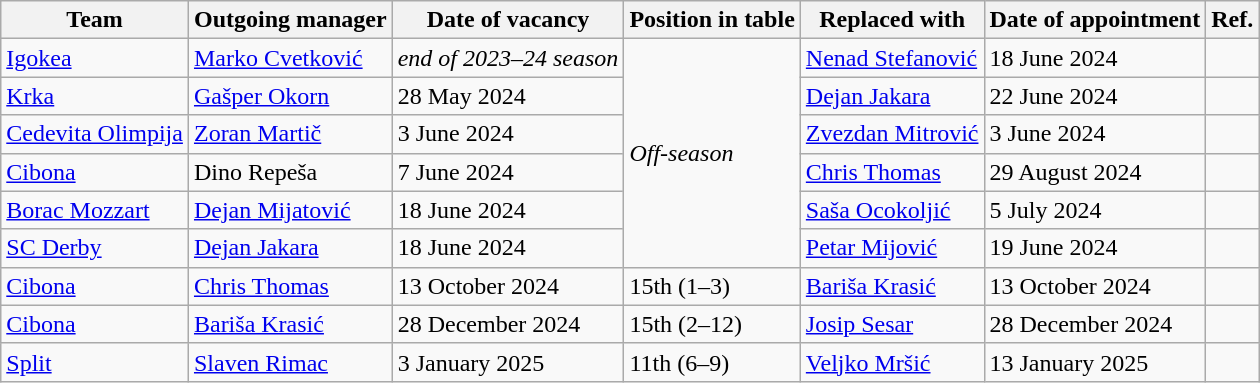<table class="wikitable sortable">
<tr>
<th>Team</th>
<th>Outgoing manager</th>
<th>Date of vacancy</th>
<th>Position in table</th>
<th>Replaced with</th>
<th>Date of appointment</th>
<th>Ref.</th>
</tr>
<tr>
<td><a href='#'>Igokea</a></td>
<td> <a href='#'>Marko Cvetković</a></td>
<td><em>end of 2023–24 season</em></td>
<td rowspan=6><em>Off-season</em></td>
<td> <a href='#'>Nenad Stefanović</a></td>
<td>18 June 2024</td>
<td></td>
</tr>
<tr>
<td><a href='#'>Krka</a></td>
<td> <a href='#'>Gašper Okorn</a></td>
<td>28 May 2024</td>
<td> <a href='#'>Dejan Jakara</a></td>
<td>22 June 2024</td>
<td></td>
</tr>
<tr>
<td><a href='#'>Cedevita Olimpija</a></td>
<td> <a href='#'>Zoran Martič</a></td>
<td>3 June 2024</td>
<td> <a href='#'>Zvezdan Mitrović</a></td>
<td>3 June 2024</td>
<td></td>
</tr>
<tr>
<td><a href='#'>Cibona</a></td>
<td> Dino Repeša</td>
<td>7 June 2024</td>
<td> <a href='#'>Chris Thomas</a></td>
<td>29 August 2024</td>
<td></td>
</tr>
<tr>
<td><a href='#'>Borac Mozzart</a></td>
<td> <a href='#'>Dejan Mijatović</a></td>
<td>18 June 2024</td>
<td> <a href='#'>Saša Ocokoljić</a></td>
<td>5 July 2024</td>
<td></td>
</tr>
<tr>
<td><a href='#'>SC Derby</a></td>
<td> <a href='#'>Dejan Jakara</a></td>
<td>18 June 2024</td>
<td> <a href='#'>Petar Mijović</a></td>
<td>19 June 2024</td>
<td></td>
</tr>
<tr>
<td><a href='#'>Cibona</a></td>
<td> <a href='#'>Chris Thomas</a></td>
<td>13 October 2024</td>
<td>15th (1–3)</td>
<td> <a href='#'>Bariša Krasić</a></td>
<td>13 October 2024</td>
<td></td>
</tr>
<tr>
<td><a href='#'>Cibona</a></td>
<td> <a href='#'>Bariša Krasić</a></td>
<td>28 December 2024</td>
<td>15th (2–12)</td>
<td> <a href='#'>Josip Sesar</a></td>
<td>28 December 2024</td>
<td></td>
</tr>
<tr>
<td><a href='#'>Split</a></td>
<td> <a href='#'>Slaven Rimac</a></td>
<td>3 January 2025</td>
<td>11th (6–9)</td>
<td> <a href='#'>Veljko Mršić</a></td>
<td>13 January 2025</td>
<td></td>
</tr>
</table>
